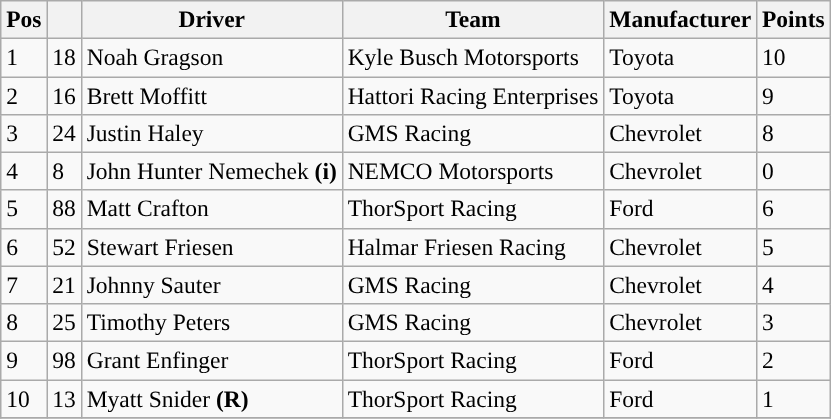<table class="wikitable" style="font-size:98%">
<tr>
<th>Pos</th>
<th></th>
<th>Driver</th>
<th>Team</th>
<th>Manufacturer</th>
<th>Points</th>
</tr>
<tr>
<td>1</td>
<td>18</td>
<td>Noah Gragson</td>
<td>Kyle Busch Motorsports</td>
<td>Toyota</td>
<td>10</td>
</tr>
<tr>
<td>2</td>
<td>16</td>
<td>Brett Moffitt</td>
<td>Hattori Racing Enterprises</td>
<td>Toyota</td>
<td>9</td>
</tr>
<tr>
<td>3</td>
<td>24</td>
<td>Justin Haley</td>
<td>GMS Racing</td>
<td>Chevrolet</td>
<td>8</td>
</tr>
<tr>
<td>4</td>
<td>8</td>
<td>John Hunter Nemechek <strong>(i)</strong></td>
<td>NEMCO Motorsports</td>
<td>Chevrolet</td>
<td>0</td>
</tr>
<tr>
<td>5</td>
<td>88</td>
<td>Matt Crafton</td>
<td>ThorSport Racing</td>
<td>Ford</td>
<td>6</td>
</tr>
<tr>
<td>6</td>
<td>52</td>
<td>Stewart Friesen</td>
<td>Halmar Friesen Racing</td>
<td>Chevrolet</td>
<td>5</td>
</tr>
<tr>
<td>7</td>
<td>21</td>
<td>Johnny Sauter</td>
<td>GMS Racing</td>
<td>Chevrolet</td>
<td>4</td>
</tr>
<tr>
<td>8</td>
<td>25</td>
<td>Timothy Peters</td>
<td>GMS Racing</td>
<td>Chevrolet</td>
<td>3</td>
</tr>
<tr>
<td>9</td>
<td>98</td>
<td>Grant Enfinger</td>
<td>ThorSport Racing</td>
<td>Ford</td>
<td>2</td>
</tr>
<tr>
<td>10</td>
<td>13</td>
<td>Myatt Snider <strong>(R)</strong></td>
<td>ThorSport Racing</td>
<td>Ford</td>
<td>1</td>
</tr>
<tr>
</tr>
</table>
